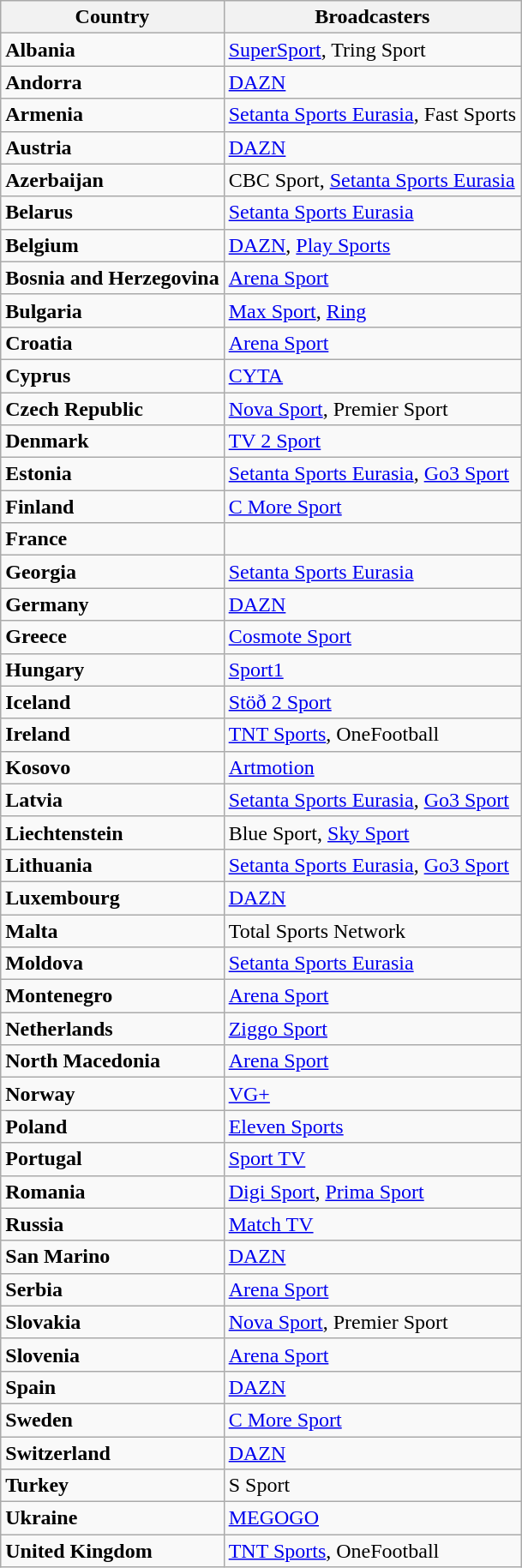<table class="wikitable" border="2">
<tr>
<th>Country</th>
<th>Broadcasters</th>
</tr>
<tr>
<td><strong>Albania</strong></td>
<td><a href='#'>SuperSport</a>, Tring Sport</td>
</tr>
<tr>
<td><strong>Andorra</strong></td>
<td><a href='#'>DAZN</a></td>
</tr>
<tr>
<td><strong>Armenia</strong></td>
<td><a href='#'>Setanta Sports Eurasia</a>, Fast Sports</td>
</tr>
<tr>
<td><strong>Austria</strong></td>
<td><a href='#'>DAZN</a></td>
</tr>
<tr>
<td><strong>Azerbaijan</strong></td>
<td>CBC Sport, <a href='#'>Setanta Sports Eurasia</a></td>
</tr>
<tr>
<td><strong>Belarus</strong></td>
<td><a href='#'>Setanta Sports Eurasia</a></td>
</tr>
<tr>
<td><strong>Belgium</strong></td>
<td><a href='#'>DAZN</a>, <a href='#'>Play Sports</a></td>
</tr>
<tr>
<td><strong>Bosnia and Herzegovina</strong></td>
<td><a href='#'>Arena Sport</a></td>
</tr>
<tr>
<td><strong>Bulgaria</strong></td>
<td><a href='#'>Max Sport</a>, <a href='#'>Ring</a></td>
</tr>
<tr>
<td><strong>Croatia</strong></td>
<td><a href='#'>Arena Sport</a></td>
</tr>
<tr>
<td><strong>Cyprus</strong></td>
<td><a href='#'>CYTA</a></td>
</tr>
<tr>
<td><strong>Czech Republic</strong></td>
<td><a href='#'>Nova Sport</a>, Premier Sport</td>
</tr>
<tr>
<td><strong>Denmark</strong></td>
<td><a href='#'>TV 2 Sport</a></td>
</tr>
<tr>
<td><strong>Estonia</strong></td>
<td><a href='#'>Setanta Sports Eurasia</a>, <a href='#'>Go3 Sport</a></td>
</tr>
<tr>
<td><strong>Finland</strong></td>
<td><a href='#'>C More Sport</a></td>
</tr>
<tr>
<td><strong>France</strong></td>
<td></td>
</tr>
<tr>
<td><strong>Georgia</strong></td>
<td><a href='#'>Setanta Sports Eurasia</a></td>
</tr>
<tr>
<td><strong>Germany</strong></td>
<td><a href='#'>DAZN</a></td>
</tr>
<tr>
<td><strong>Greece</strong></td>
<td><a href='#'>Cosmote Sport</a></td>
</tr>
<tr>
<td><strong>Hungary</strong></td>
<td><a href='#'>Sport1</a></td>
</tr>
<tr>
<td><strong>Iceland</strong></td>
<td><a href='#'>Stöð 2 Sport</a></td>
</tr>
<tr>
<td><strong>Ireland</strong></td>
<td><a href='#'>TNT Sports</a>, OneFootball</td>
</tr>
<tr>
<td><strong>Kosovo</strong></td>
<td><a href='#'>Artmotion</a></td>
</tr>
<tr>
<td><strong>Latvia</strong></td>
<td><a href='#'>Setanta Sports Eurasia</a>, <a href='#'>Go3 Sport</a></td>
</tr>
<tr>
<td><strong>Liechtenstein</strong></td>
<td>Blue Sport, <a href='#'>Sky Sport</a></td>
</tr>
<tr>
<td><strong>Lithuania</strong></td>
<td><a href='#'>Setanta Sports Eurasia</a>, <a href='#'>Go3 Sport</a></td>
</tr>
<tr>
<td><strong>Luxembourg</strong></td>
<td><a href='#'>DAZN</a></td>
</tr>
<tr>
<td><strong>Malta</strong></td>
<td>Total Sports Network</td>
</tr>
<tr>
<td><strong>Moldova</strong></td>
<td><a href='#'>Setanta Sports Eurasia</a></td>
</tr>
<tr>
<td><strong>Montenegro</strong></td>
<td><a href='#'>Arena Sport</a></td>
</tr>
<tr>
<td><strong>Netherlands</strong></td>
<td><a href='#'>Ziggo Sport</a></td>
</tr>
<tr>
<td><strong>North Macedonia</strong></td>
<td><a href='#'>Arena Sport</a></td>
</tr>
<tr>
<td><strong>Norway</strong></td>
<td><a href='#'>VG+</a></td>
</tr>
<tr>
<td><strong>Poland</strong></td>
<td><a href='#'>Eleven Sports</a></td>
</tr>
<tr>
<td><strong>Portugal</strong></td>
<td><a href='#'>Sport TV</a></td>
</tr>
<tr>
<td><strong>Romania</strong></td>
<td><a href='#'>Digi Sport</a>, <a href='#'>Prima Sport</a></td>
</tr>
<tr>
<td><strong>Russia</strong></td>
<td><a href='#'>Match TV</a></td>
</tr>
<tr>
<td><strong>San Marino</strong></td>
<td><a href='#'>DAZN</a></td>
</tr>
<tr>
<td><strong>Serbia</strong></td>
<td><a href='#'>Arena Sport</a></td>
</tr>
<tr>
<td><strong>Slovakia</strong></td>
<td><a href='#'>Nova Sport</a>, Premier Sport</td>
</tr>
<tr>
<td><strong>Slovenia</strong></td>
<td><a href='#'>Arena Sport</a></td>
</tr>
<tr>
<td><strong>Spain</strong></td>
<td><a href='#'>DAZN</a></td>
</tr>
<tr>
<td><strong>Sweden</strong></td>
<td><a href='#'>C More Sport</a></td>
</tr>
<tr>
<td><strong>Switzerland</strong></td>
<td><a href='#'>DAZN</a></td>
</tr>
<tr>
<td><strong>Turkey</strong></td>
<td>S Sport</td>
</tr>
<tr>
<td><strong>Ukraine</strong></td>
<td><a href='#'>MEGOGO</a></td>
</tr>
<tr>
<td><strong>United Kingdom</strong></td>
<td><a href='#'>TNT Sports</a>, OneFootball</td>
</tr>
</table>
